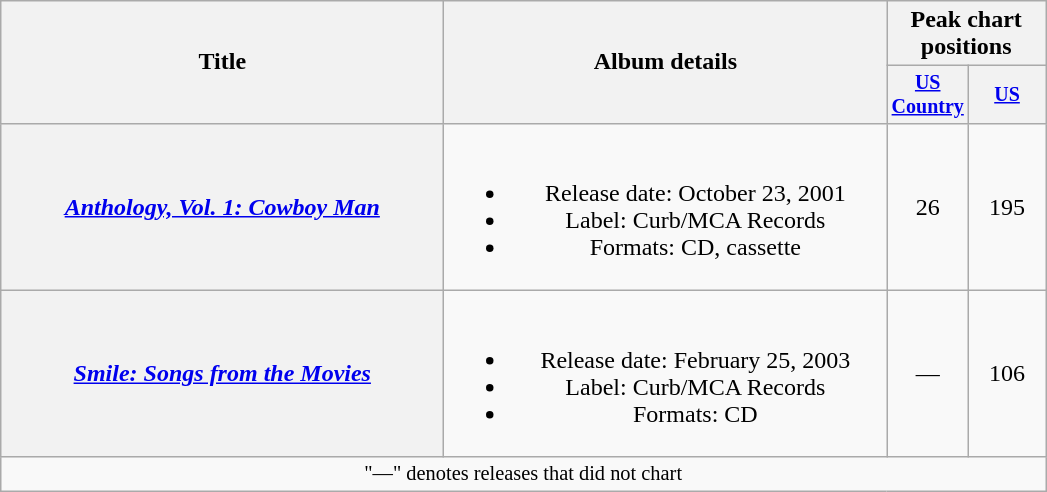<table class="wikitable plainrowheaders" style="text-align:center;">
<tr>
<th rowspan="2" style="width:18em;">Title</th>
<th rowspan="2" style="width:18em;">Album details</th>
<th colspan="2">Peak chart<br>positions</th>
</tr>
<tr style="font-size:smaller;">
<th width="45"><a href='#'>US Country</a><br></th>
<th width="45"><a href='#'>US</a><br></th>
</tr>
<tr>
<th scope="row"><em><a href='#'>Anthology, Vol. 1: Cowboy Man</a></em></th>
<td><br><ul><li>Release date: October 23, 2001</li><li>Label: Curb/MCA Records</li><li>Formats: CD, cassette</li></ul></td>
<td>26</td>
<td>195</td>
</tr>
<tr>
<th scope="row"><em><a href='#'>Smile: Songs from the Movies</a></em></th>
<td><br><ul><li>Release date: February 25, 2003</li><li>Label: Curb/MCA Records</li><li>Formats: CD</li></ul></td>
<td>—</td>
<td>106</td>
</tr>
<tr>
<td colspan="10" style="font-size:85%">"—" denotes releases that did not chart</td>
</tr>
</table>
